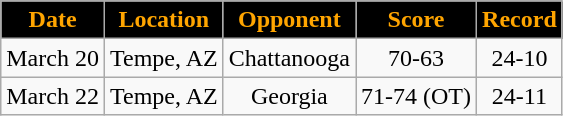<table class="wikitable" style="text-align:center">
<tr>
<th style="background:black;color:orange;">Date</th>
<th style="background:black;color:orange;">Location</th>
<th style="background:black;color:orange;">Opponent</th>
<th style="background:black;color:orange;">Score</th>
<th style="background:black;color:orange;">Record</th>
</tr>
<tr>
<td>March 20</td>
<td>Tempe, AZ</td>
<td>Chattanooga</td>
<td>70-63</td>
<td>24-10</td>
</tr>
<tr>
<td>March 22</td>
<td>Tempe, AZ</td>
<td>Georgia</td>
<td>71-74 (OT)</td>
<td>24-11</td>
</tr>
</table>
